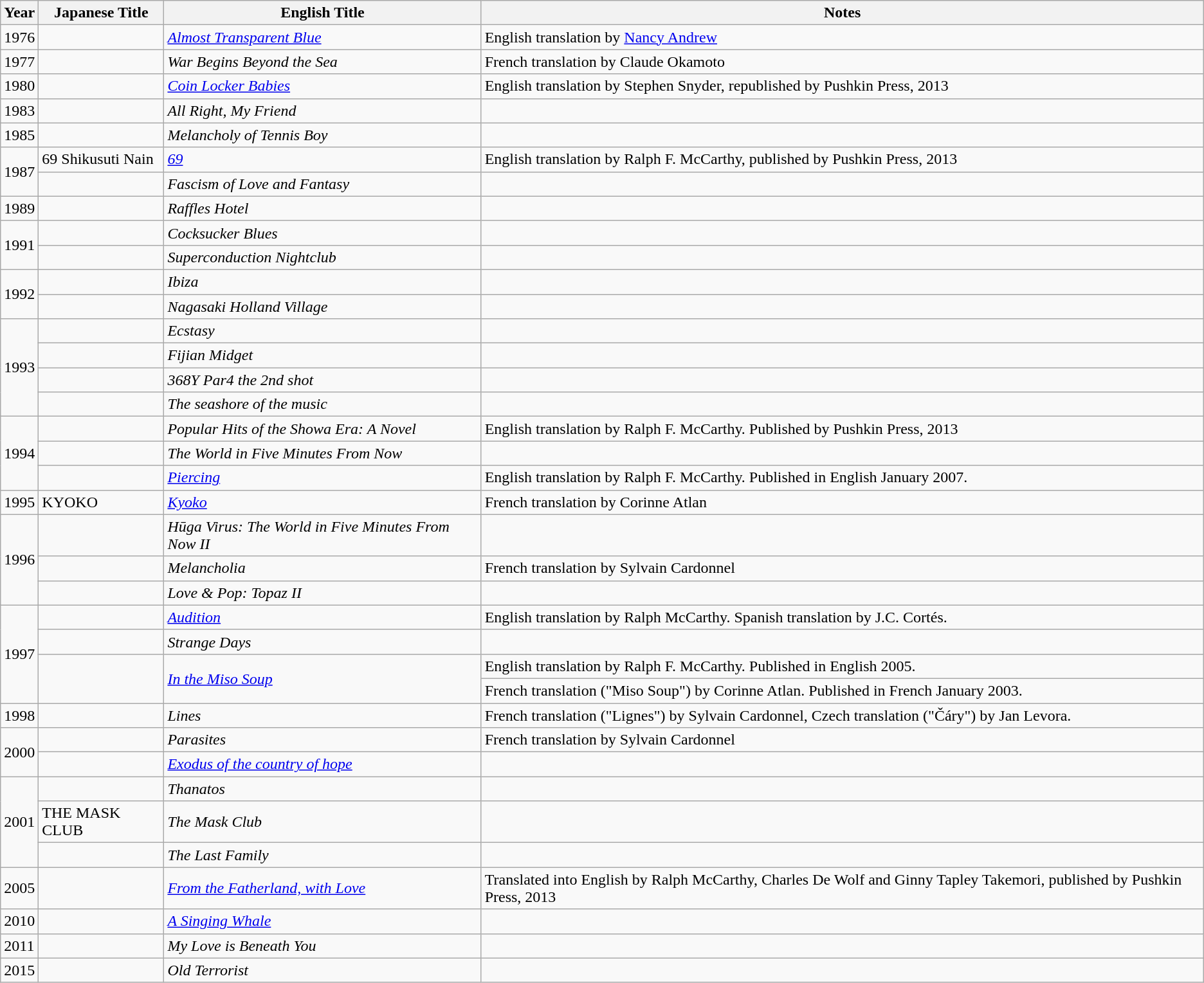<table class="wikitable">
<tr>
<th>Year</th>
<th>Japanese Title</th>
<th>English Title</th>
<th>Notes</th>
</tr>
<tr>
<td>1976</td>
<td></td>
<td><em><a href='#'>Almost Transparent Blue</a></em></td>
<td>English translation by <a href='#'>Nancy Andrew</a></td>
</tr>
<tr>
<td>1977</td>
<td></td>
<td><em>War Begins Beyond the Sea</em></td>
<td>French translation by Claude Okamoto</td>
</tr>
<tr>
<td>1980</td>
<td></td>
<td><em><a href='#'>Coin Locker Babies</a></em></td>
<td>English translation by Stephen Snyder, republished by Pushkin Press, 2013</td>
</tr>
<tr>
<td>1983</td>
<td></td>
<td><em>All Right, My Friend</em></td>
<td></td>
</tr>
<tr>
<td>1985</td>
<td></td>
<td><em>Melancholy of Tennis Boy</em></td>
<td></td>
</tr>
<tr>
<td rowspan=2>1987</td>
<td>69 Shikusuti Nain</td>
<td><em><a href='#'>69</a></em></td>
<td>English translation by Ralph F. McCarthy, published by Pushkin Press, 2013</td>
</tr>
<tr>
<td></td>
<td><em>Fascism of Love and Fantasy</em></td>
<td></td>
</tr>
<tr>
<td>1989</td>
<td></td>
<td><em>Raffles Hotel</em></td>
<td></td>
</tr>
<tr>
<td rowspan=2>1991</td>
<td></td>
<td><em>Cocksucker Blues</em></td>
</tr>
<tr>
<td></td>
<td><em>Superconduction Nightclub</em></td>
<td></td>
</tr>
<tr>
<td rowspan=2>1992</td>
<td></td>
<td><em>Ibiza</em></td>
<td></td>
</tr>
<tr>
<td></td>
<td><em>Nagasaki Holland Village</em></td>
<td></td>
</tr>
<tr>
<td rowspan=4>1993</td>
<td></td>
<td><em>Ecstasy</em></td>
<td></td>
</tr>
<tr>
<td></td>
<td><em>Fijian Midget</em></td>
<td></td>
</tr>
<tr>
<td></td>
<td><em>368Y Par4 the 2nd shot</em></td>
<td></td>
</tr>
<tr>
<td></td>
<td><em>The seashore of the music</em></td>
<td></td>
</tr>
<tr>
<td rowspan=3>1994</td>
<td></td>
<td><em>Popular Hits of the Showa Era: A Novel</em></td>
<td>English translation by Ralph F. McCarthy.  Published by Pushkin Press, 2013</td>
</tr>
<tr>
<td></td>
<td><em>The World in Five Minutes From Now</em></td>
<td></td>
</tr>
<tr>
<td></td>
<td><em><a href='#'>Piercing</a></em></td>
<td>English translation by Ralph F. McCarthy.  Published in English January 2007.</td>
</tr>
<tr>
<td>1995</td>
<td>KYOKO</td>
<td><em><a href='#'>Kyoko</a></em></td>
<td>French translation by Corinne Atlan</td>
</tr>
<tr>
<td rowspan=3>1996</td>
<td></td>
<td><em>Hūga Virus: The World in Five Minutes From Now II</em></td>
<td></td>
</tr>
<tr>
<td></td>
<td><em>Melancholia</em></td>
<td>French translation by Sylvain Cardonnel</td>
</tr>
<tr>
<td></td>
<td><em>Love & Pop: Topaz II</em></td>
<td></td>
</tr>
<tr>
<td rowspan=4>1997</td>
<td></td>
<td><em><a href='#'>Audition</a></em></td>
<td>English translation by Ralph McCarthy. Spanish translation by J.C. Cortés.</td>
</tr>
<tr>
<td></td>
<td><em>Strange Days</em></td>
<td></td>
</tr>
<tr>
<td rowspan=2></td>
<td rowspan=2><em><a href='#'>In the Miso Soup</a></em></td>
<td>English translation by Ralph F. McCarthy. Published in English 2005.</td>
</tr>
<tr>
<td>French translation ("Miso Soup") by Corinne Atlan. Published in French January 2003.</td>
</tr>
<tr>
<td>1998</td>
<td></td>
<td><em>Lines</em></td>
<td>French translation ("Lignes") by Sylvain Cardonnel, Czech translation ("Čáry") by Jan Levora.</td>
</tr>
<tr>
<td rowspan="2">2000</td>
<td></td>
<td><em>Parasites</em></td>
<td>French translation by Sylvain Cardonnel</td>
</tr>
<tr>
<td></td>
<td><em><a href='#'>Exodus of the country of hope</a></em></td>
<td></td>
</tr>
<tr>
<td rowspan=3>2001</td>
<td></td>
<td><em>Thanatos</em></td>
<td></td>
</tr>
<tr>
<td>THE MASK CLUB</td>
<td><em>The Mask Club</em></td>
<td></td>
</tr>
<tr>
<td></td>
<td><em>The Last Family</em></td>
<td></td>
</tr>
<tr>
<td>2005</td>
<td></td>
<td><em><a href='#'>From the Fatherland, with Love</a></em></td>
<td>Translated into English by Ralph McCarthy, Charles De Wolf and Ginny Tapley Takemori, published by Pushkin Press, 2013</td>
</tr>
<tr>
<td>2010</td>
<td></td>
<td><em><a href='#'>A Singing Whale</a></em></td>
<td></td>
</tr>
<tr>
<td>2011</td>
<td></td>
<td><em>My Love is Beneath You</em></td>
<td></td>
</tr>
<tr>
<td>2015</td>
<td></td>
<td><em>Old Terrorist</em></td>
<td></td>
</tr>
</table>
